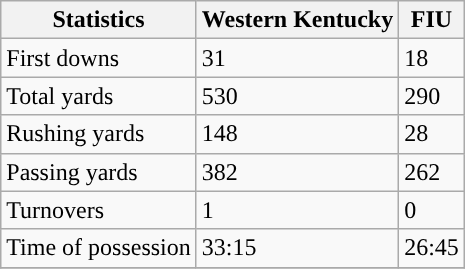<table class="wikitable">
<tr>
<th>Statistics</th>
<th>Western Kentucky</th>
<th>FIU</th>
</tr>
<tr>
<td>First downs</td>
<td>31</td>
<td>18</td>
</tr>
<tr>
<td>Total yards</td>
<td>530</td>
<td>290</td>
</tr>
<tr>
<td>Rushing yards</td>
<td>148</td>
<td>28</td>
</tr>
<tr>
<td>Passing yards</td>
<td>382</td>
<td>262</td>
</tr>
<tr>
<td>Turnovers</td>
<td>1</td>
<td>0</td>
</tr>
<tr>
<td>Time of possession</td>
<td>33:15</td>
<td>26:45</td>
</tr>
<tr>
</tr>
</table>
